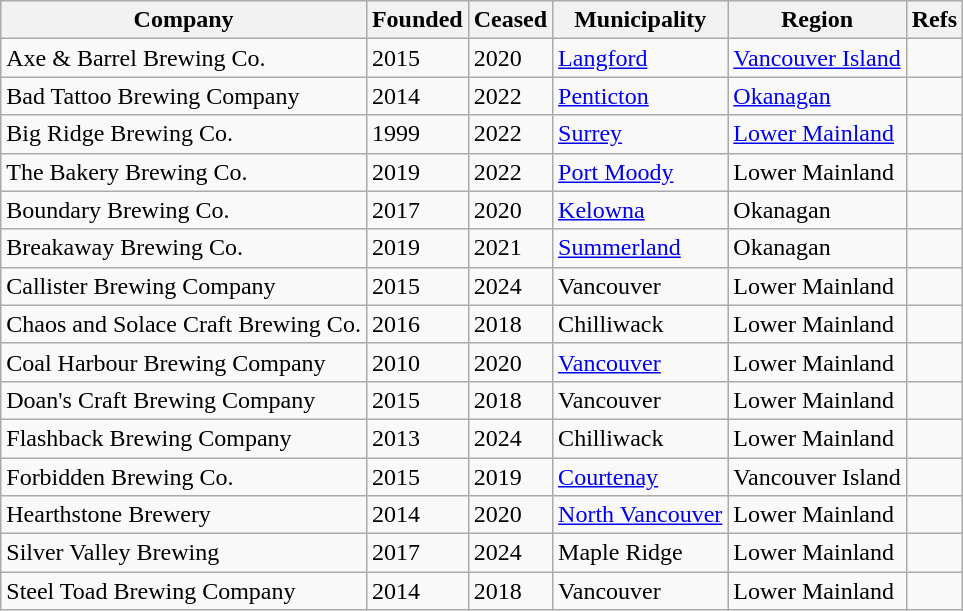<table class="wikitable sortable">
<tr>
<th>Company</th>
<th>Founded</th>
<th>Ceased</th>
<th>Municipality</th>
<th>Region</th>
<th>Refs</th>
</tr>
<tr>
<td>Axe & Barrel Brewing Co.</td>
<td>2015</td>
<td>2020</td>
<td><a href='#'>Langford</a></td>
<td><a href='#'>Vancouver Island</a></td>
<td></td>
</tr>
<tr>
<td>Bad Tattoo Brewing Company</td>
<td>2014</td>
<td>2022</td>
<td><a href='#'>Penticton</a></td>
<td><a href='#'>Okanagan</a></td>
<td></td>
</tr>
<tr>
<td>Big Ridge Brewing Co.</td>
<td>1999</td>
<td>2022</td>
<td><a href='#'>Surrey</a></td>
<td><a href='#'>Lower Mainland</a></td>
<td></td>
</tr>
<tr>
<td>The Bakery Brewing Co.</td>
<td>2019</td>
<td>2022</td>
<td><a href='#'>Port Moody</a></td>
<td>Lower Mainland</td>
<td></td>
</tr>
<tr>
<td>Boundary Brewing Co.</td>
<td>2017</td>
<td>2020</td>
<td><a href='#'>Kelowna</a></td>
<td>Okanagan</td>
<td></td>
</tr>
<tr>
<td>Breakaway Brewing Co.</td>
<td>2019</td>
<td>2021</td>
<td><a href='#'>Summerland</a></td>
<td>Okanagan</td>
<td></td>
</tr>
<tr>
<td>Callister Brewing Company</td>
<td>2015</td>
<td>2024</td>
<td>Vancouver</td>
<td>Lower Mainland</td>
<td></td>
</tr>
<tr>
<td>Chaos and Solace Craft Brewing Co.</td>
<td>2016</td>
<td>2018</td>
<td>Chilliwack</td>
<td>Lower Mainland</td>
<td></td>
</tr>
<tr>
<td>Coal Harbour Brewing Company</td>
<td>2010</td>
<td>2020</td>
<td><a href='#'>Vancouver</a></td>
<td>Lower Mainland</td>
<td></td>
</tr>
<tr>
<td>Doan's Craft Brewing Company</td>
<td>2015</td>
<td>2018</td>
<td>Vancouver</td>
<td>Lower Mainland</td>
<td></td>
</tr>
<tr>
<td>Flashback Brewing Company</td>
<td>2013</td>
<td>2024</td>
<td>Chilliwack</td>
<td>Lower Mainland</td>
<td></td>
</tr>
<tr>
<td>Forbidden Brewing Co.</td>
<td>2015</td>
<td>2019</td>
<td><a href='#'>Courtenay</a></td>
<td>Vancouver Island</td>
<td></td>
</tr>
<tr>
<td>Hearthstone Brewery</td>
<td>2014</td>
<td>2020</td>
<td><a href='#'>North Vancouver</a></td>
<td>Lower Mainland</td>
<td></td>
</tr>
<tr>
<td>Silver Valley Brewing</td>
<td>2017</td>
<td>2024</td>
<td>Maple Ridge</td>
<td>Lower Mainland</td>
<td></td>
</tr>
<tr>
<td>Steel Toad Brewing Company</td>
<td>2014</td>
<td>2018</td>
<td>Vancouver</td>
<td>Lower Mainland</td>
<td></td>
</tr>
</table>
